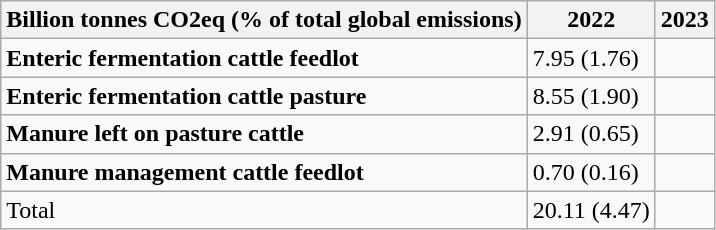<table class="wikitable">
<tr>
<th>Billion tonnes CO2eq (% of  total global emissions)</th>
<th>2022</th>
<th>2023</th>
</tr>
<tr>
<td><strong>Enteric fermentation cattle feedlot</strong></td>
<td>7.95 (1.76)</td>
<td></td>
</tr>
<tr>
<td><strong>Enteric fermentation cattle pasture</strong></td>
<td>8.55 (1.90)</td>
<td></td>
</tr>
<tr>
<td><strong>Manure left on pasture cattle</strong></td>
<td>2.91 (0.65)</td>
<td></td>
</tr>
<tr>
<td><strong>Manure management cattle feedlot</strong></td>
<td>0.70 (0.16)</td>
<td></td>
</tr>
<tr>
<td>Total</td>
<td>20.11 (4.47)</td>
<td></td>
</tr>
</table>
